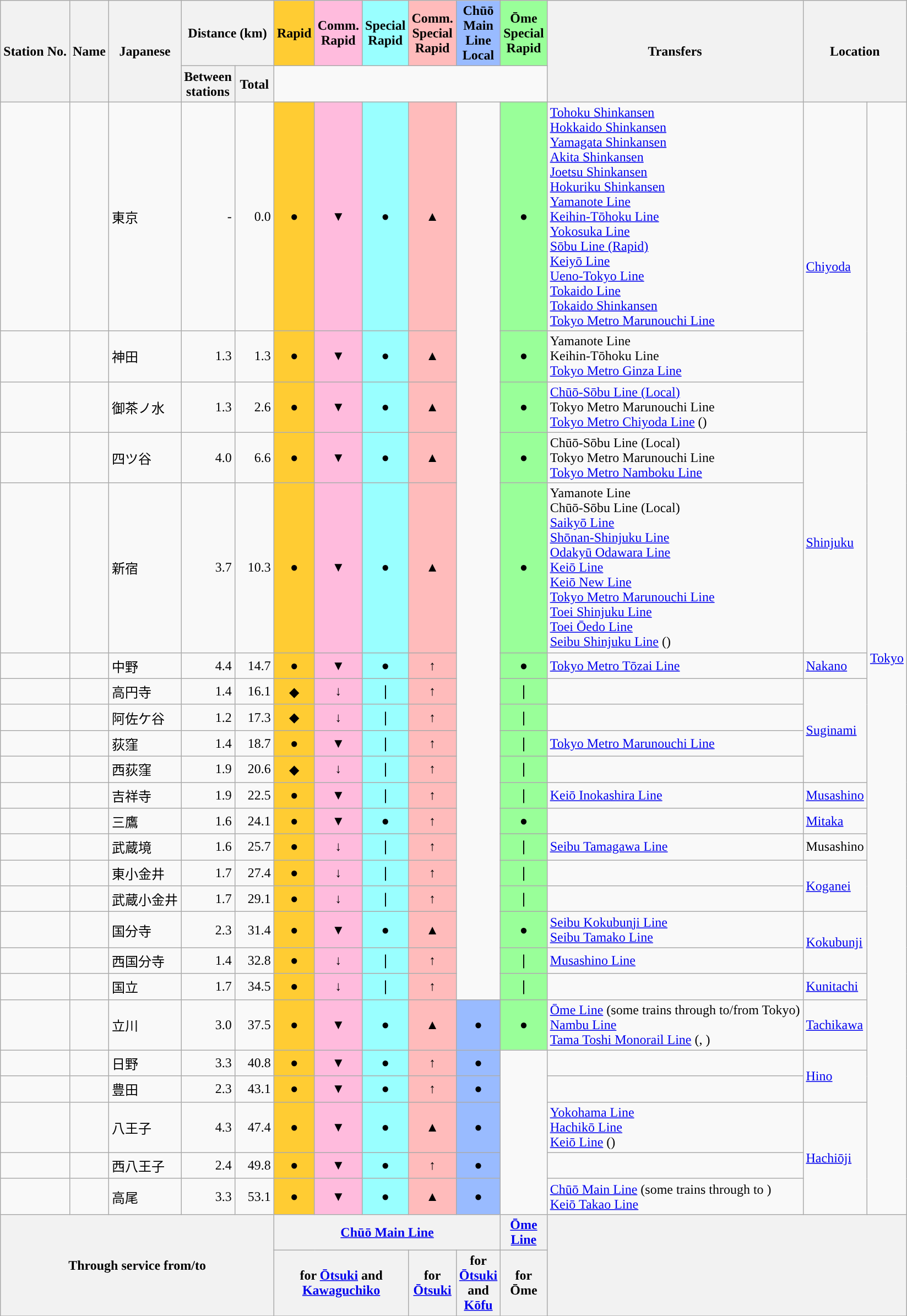<table class="wikitable">
<tr>
<th rowspan="2">Station No.</th>
<th rowspan="2">Name</th>
<th rowspan="2">Japanese</th>
<th style="width:5em;" colspan="2">Distance (km)</th>
<th style="background:#fc3; width:1em; rowspan="2">Rapid</th>
<th style="background:#fbd; width:1em; rowspan="2">Comm.<br>Rapid</th>
<th style="background:#9ff; width:1em; rowspan="2">Special<br>Rapid</th>
<th style="background:#fbb; width:1em; rowspan=" 2">Comm.<br>Special<br>Rapid</th>
<th style="background:#9bf; width:1em; rowspan=" 2">Chūō Main Line Local</th>
<th style="background:#9f9; width:1em; rowspan="2">Ōme<br>Special<br>Rapid</th>
<th rowspan="2">Transfers</th>
<th rowspan="2"; colspan="4">Location</th>
</tr>
<tr>
<th style="width:2em;">Between<br>stations</th>
<th style="width:2.5em;">Total</th>
</tr>
<tr>
<td align="center"></td>
<td></td>
<td>東京</td>
<td style="text-align:right;">-</td>
<td style="text-align:right;">0.0</td>
<td style="background:#fc3; text-align:center;">●</td>
<td style="background:#fbd; text-align:center;">▼</td>
<td style="background:#9ff; text-align:center;">●</td>
<td style="background:#fbb; text-align:center;">▲</td>
<td rowspan="18"></td>
<td style="background:#9f9; text-align:center;">●</td>
<td> <a href='#'>Tohoku Shinkansen</a> <br> <a href='#'>Hokkaido Shinkansen</a> <br> <a href='#'>Yamagata Shinkansen</a> <br> <a href='#'>Akita Shinkansen</a> <br> <a href='#'>Joetsu Shinkansen</a> <br> <a href='#'>Hokuriku Shinkansen</a> <br> <a href='#'>Yamanote Line</a> <br> <a href='#'>Keihin-Tōhoku Line</a> <br> <a href='#'>Yokosuka Line</a> <br> <a href='#'>Sōbu Line (Rapid)</a> <br> <a href='#'>Keiyō Line</a> <br> <a href='#'>Ueno-Tokyo Line</a> <br> <a href='#'>Tokaido Line</a> <br> <a href='#'>Tokaido Shinkansen</a> <br> <a href='#'>Tokyo Metro Marunouchi Line</a></td>
<td rowspan="3"><a href='#'>Chiyoda</a></td>
<td rowspan="24"><a href='#'>Tokyo</a></td>
</tr>
<tr>
<td align="center"></td>
<td></td>
<td>神田</td>
<td style="text-align:right;">1.3</td>
<td style="text-align:right;">1.3</td>
<td style="background:#fc3; text-align:center;">●</td>
<td style="background:#fbd; text-align:center;">▼</td>
<td style="background:#9ff; text-align:center;">●</td>
<td style="background:#fbb; text-align:center;">▲</td>
<td style="background:#9f9; text-align:center;">●</td>
<td> Yamanote Line <br> Keihin-Tōhoku Line <br> <a href='#'>Tokyo Metro Ginza Line</a></td>
</tr>
<tr>
<td align="center"></td>
<td></td>
<td>御茶ノ水</td>
<td style="text-align:right;">1.3</td>
<td style="text-align:right;">2.6</td>
<td style="background:#fc3; text-align:center;">●</td>
<td style="background:#fbd; text-align:center;">▼</td>
<td style="background:#9ff; text-align:center;">●</td>
<td style="background:#fbb; text-align:center;">▲</td>
<td style="background:#9f9; text-align:center;">●</td>
<td> <a href='#'>Chūō-Sōbu Line (Local)</a><br> Tokyo Metro Marunouchi Line <br> <a href='#'>Tokyo Metro Chiyoda Line</a> ()</td>
</tr>
<tr>
<td align="center"></td>
<td></td>
<td>四ツ谷</td>
<td style="text-align:right;">4.0</td>
<td style="text-align:right;">6.6</td>
<td style="background:#fc3; text-align:center;">●</td>
<td style="background:#fbd; text-align:center;">▼</td>
<td style="background:#9ff; text-align:center;">●</td>
<td style="background:#fbb; text-align:center;">▲</td>
<td style="background:#9f9; text-align:center;">●</td>
<td> Chūō-Sōbu Line (Local)<br> Tokyo Metro Marunouchi Line <br> <a href='#'>Tokyo Metro Namboku Line</a></td>
<td rowspan="2"><a href='#'>Shinjuku</a></td>
</tr>
<tr>
<td align="center"></td>
<td></td>
<td>新宿</td>
<td style="text-align:right;">3.7</td>
<td style="text-align:right;">10.3</td>
<td style="background:#fc3; text-align:center;">●</td>
<td style="background:#fbd; text-align:center;">▼</td>
<td style="background:#9ff; text-align:center;">●</td>
<td style="background:#fbb; text-align:center;">▲</td>
<td style="background:#9f9; text-align:center;">●</td>
<td> Yamanote Line <br> Chūō-Sōbu Line (Local) <br> <a href='#'>Saikyō Line</a> <br> <a href='#'>Shōnan-Shinjuku Line</a> <br> <a href='#'>Odakyū Odawara Line</a> <br> <a href='#'>Keiō Line</a> <br> <a href='#'>Keiō New Line</a> <br> <a href='#'>Tokyo Metro Marunouchi Line</a> <br> <a href='#'>Toei Shinjuku Line</a> <br> <a href='#'>Toei Ōedo Line</a> <br> <a href='#'>Seibu Shinjuku Line</a> ()</td>
</tr>
<tr>
<td align="center"></td>
<td></td>
<td>中野</td>
<td style="text-align:right;">4.4</td>
<td style="text-align:right;">14.7</td>
<td style="background:#fc3; text-align:center;">●</td>
<td style="background:#fbd; text-align:center;">▼</td>
<td style="background:#9ff; text-align:center;">●</td>
<td style="background:#fbb; text-align:center;">↑</td>
<td style="background:#9f9; text-align:center;">●</td>
<td> <a href='#'>Tokyo Metro Tōzai Line</a></td>
<td><a href='#'>Nakano</a></td>
</tr>
<tr>
<td align="center"></td>
<td></td>
<td>高円寺</td>
<td style="text-align:right;">1.4</td>
<td style="text-align:right;">16.1</td>
<td style="background:#fc3; text-align:center;">◆</td>
<td style="background:#fbd; text-align:center;">↓</td>
<td style="background:#9ff; text-align:center;"><strong>｜</strong></td>
<td style="background:#fbb; text-align:center;">↑</td>
<td style="background:#9f9; text-align:center;"><strong>｜</strong></td>
<td> </td>
<td rowspan="4"><a href='#'>Suginami</a></td>
</tr>
<tr>
<td align="center"></td>
<td></td>
<td>阿佐ケ谷</td>
<td style="text-align:right;">1.2</td>
<td style="text-align:right;">17.3</td>
<td style="background:#fc3; text-align:center;">◆</td>
<td style="background:#fbd; text-align:center;">↓</td>
<td style="background:#9ff; text-align:center;"><strong>｜</strong></td>
<td style="background:#fbb; text-align:center;">↑</td>
<td style="background:#9f9; text-align:center;"><strong>｜</strong></td>
<td> </td>
</tr>
<tr>
<td align="center"></td>
<td></td>
<td>荻窪</td>
<td style="text-align:right;">1.4</td>
<td style="text-align:right;">18.7</td>
<td style="background:#fc3; text-align:center;">●</td>
<td style="background:#fbd; text-align:center;">▼</td>
<td style="background:#9ff; text-align:center;"><strong>｜</strong></td>
<td style="background:#fbb; text-align:center;">↑</td>
<td style="background:#9f9; text-align:center;"><strong>｜</strong></td>
<td> <a href='#'>Tokyo Metro Marunouchi Line</a></td>
</tr>
<tr>
<td align="center"></td>
<td></td>
<td>西荻窪</td>
<td style="text-align:right;">1.9</td>
<td style="text-align:right;">20.6</td>
<td style="background:#fc3; text-align:center;">◆</td>
<td style="background:#fbd; text-align:center;">↓</td>
<td style="background:#9ff; text-align:center;"><strong>｜</strong></td>
<td style="background:#fbb; text-align:center;">↑</td>
<td style="background:#9f9; text-align:center;"><strong>｜</strong></td>
<td> </td>
</tr>
<tr>
<td align="center"></td>
<td></td>
<td>吉祥寺</td>
<td style="text-align:right;">1.9</td>
<td style="text-align:right;">22.5</td>
<td style="background:#fc3; text-align:center;">●</td>
<td style="background:#fbd; text-align:center;">▼</td>
<td style="background:#9ff; text-align:center;"><strong>｜</strong></td>
<td style="background:#fbb; text-align:center;">↑</td>
<td style="background:#9f9; text-align:center;"><strong>｜</strong></td>
<td> <a href='#'>Keiō Inokashira Line</a></td>
<td><a href='#'>Musashino</a></td>
</tr>
<tr>
<td align="center"></td>
<td></td>
<td>三鷹</td>
<td style="text-align:right;">1.6</td>
<td style="text-align:right;">24.1</td>
<td style="background:#fc3; text-align:center;">●</td>
<td style="background:#fbd; text-align:center;">▼</td>
<td style="background:#9ff; text-align:center;">●</td>
<td style="background:#fbb; text-align:center;">↑</td>
<td style="background:#9f9; text-align:center;">●</td>
<td> </td>
<td><a href='#'>Mitaka</a></td>
</tr>
<tr>
<td align="center"></td>
<td></td>
<td>武蔵境</td>
<td style="text-align:right;">1.6</td>
<td style="text-align:right;">25.7</td>
<td style="background:#fc3; text-align:center;">●</td>
<td style="background:#fbd; text-align:center;">↓</td>
<td style="background:#9ff; text-align:center;"><strong>｜</strong></td>
<td style="background:#fbb; text-align:center;">↑</td>
<td style="background:#9f9; text-align:center;"><strong>｜</strong></td>
<td> <a href='#'>Seibu Tamagawa Line</a></td>
<td>Musashino</td>
</tr>
<tr>
<td align="center"></td>
<td></td>
<td>東小金井</td>
<td style="text-align:right;">1.7</td>
<td style="text-align:right;">27.4</td>
<td style="background:#fc3; text-align:center;">●</td>
<td style="background:#fbd; text-align:center;">↓</td>
<td style="background:#9ff; text-align:center;"><strong>｜</strong></td>
<td style="background:#fbb; text-align:center;">↑</td>
<td style="background:#9f9; text-align:center;"><strong>｜</strong></td>
<td> </td>
<td rowspan="2"><a href='#'>Koganei</a></td>
</tr>
<tr>
<td align="center"></td>
<td></td>
<td>武蔵小金井</td>
<td style="text-align:right;">1.7</td>
<td style="text-align:right;">29.1</td>
<td style="background:#fc3; text-align:center;">●</td>
<td style="background:#fbd; text-align:center;">↓</td>
<td style="background:#9ff; text-align:center;"><strong>｜</strong></td>
<td style="background:#fbb; text-align:center;">↑</td>
<td style="background:#9f9; text-align:center;"><strong>｜</strong></td>
<td> </td>
</tr>
<tr>
<td align="center"></td>
<td></td>
<td>国分寺</td>
<td style="text-align:right;">2.3</td>
<td style="text-align:right;">31.4</td>
<td style="background:#fc3; text-align:center;">●</td>
<td style="background:#fbd; text-align:center;">▼</td>
<td style="background:#9ff; text-align:center;">●</td>
<td style="background:#fbb; text-align:center;">▲</td>
<td style="background:#9f9; text-align:center;">●</td>
<td> <a href='#'>Seibu Kokubunji Line</a> <br> <a href='#'>Seibu Tamako Line</a></td>
<td rowspan="2"><a href='#'>Kokubunji</a></td>
</tr>
<tr>
<td align="center"></td>
<td></td>
<td>西国分寺</td>
<td style="text-align:right;">1.4</td>
<td style="text-align:right;">32.8</td>
<td style="background:#fc3; text-align:center;">●</td>
<td style="background:#fbd; text-align:center;">↓</td>
<td style="background:#9ff; text-align:center;"><strong>｜</strong></td>
<td style="background:#fbb; text-align:center;">↑</td>
<td style="background:#9f9; text-align:center;"><strong>｜</strong></td>
<td> <a href='#'>Musashino Line</a></td>
</tr>
<tr>
<td align="center"></td>
<td></td>
<td>国立</td>
<td style="text-align:right;">1.7</td>
<td style="text-align:right;">34.5</td>
<td style="background:#fc3; text-align:center;">●</td>
<td style="background:#fbd; text-align:center;">↓</td>
<td style="background:#9ff; text-align:center;"><strong>｜</strong></td>
<td style="background:#fbb; text-align:center;">↑</td>
<td style="background:#9f9; text-align:center;"><strong>｜</strong></td>
<td> </td>
<td><a href='#'>Kunitachi</a></td>
</tr>
<tr>
<td align="center"></td>
<td></td>
<td>立川</td>
<td style="text-align:right;">3.0</td>
<td style="text-align:right;">37.5</td>
<td style="background:#fc3; text-align:center;">●</td>
<td style="background:#fbd; text-align:center;">▼</td>
<td style="background:#9ff; text-align:center;">●</td>
<td style="background:#fbb; text-align:center;">▲</td>
<td style="background:#9bf; text-align:center;">●</td>
<td style="background:#9f9; text-align:center;">●</td>
<td> <a href='#'>Ōme Line</a> (some trains through to/from Tokyo) <br> <a href='#'>Nambu Line</a> <br><a href='#'>Tama Toshi Monorail Line</a> (, )</td>
<td><a href='#'>Tachikawa</a></td>
</tr>
<tr>
<td align="center"></td>
<td></td>
<td>日野</td>
<td style="text-align:right;">3.3</td>
<td style="text-align:right;">40.8</td>
<td style="background:#fc3; text-align:center;">●</td>
<td style="background:#fbd; text-align:center;">▼</td>
<td style="background:#9ff; text-align:center;">●</td>
<td style="background:#fbb; text-align:center;">↑</td>
<td style="background:#9bf; text-align:center;">●</td>
<td rowspan="5" style="vertical-align: top; text-align: center"></td>
<td> </td>
<td rowspan="2"><a href='#'>Hino</a></td>
</tr>
<tr>
<td align="center"></td>
<td></td>
<td>豊田</td>
<td style="text-align:right;">2.3</td>
<td style="text-align:right;">43.1</td>
<td style="background:#fc3; text-align:center;">●</td>
<td style="background:#fbd; text-align:center;">▼</td>
<td style="background:#9ff; text-align:center;">●</td>
<td style="background:#fbb; text-align:center;">↑</td>
<td style="background:#9bf; text-align:center;">●</td>
<td> </td>
</tr>
<tr>
<td align="center"></td>
<td></td>
<td>八王子</td>
<td style="text-align:right;">4.3</td>
<td style="text-align:right;">47.4</td>
<td style="background:#fc3; text-align:center;">●</td>
<td style="background:#fbd; text-align:center;">▼</td>
<td style="background:#9ff; text-align:center;">●</td>
<td style="background:#fbb; text-align:center;">▲</td>
<td style="background:#9bf; text-align:center;">●</td>
<td> <a href='#'>Yokohama Line</a> <br> <a href='#'>Hachikō Line</a> <br> <a href='#'>Keiō Line</a> ()</td>
<td rowspan="3"><a href='#'>Hachiōji</a></td>
</tr>
<tr>
<td align="center"></td>
<td></td>
<td>西八王子</td>
<td style="text-align:right;">2.4</td>
<td style="text-align:right;">49.8</td>
<td style="background:#fc3; text-align:center;">●</td>
<td style="background:#fbd; text-align:center;">▼</td>
<td style="background:#9ff; text-align:center;">●</td>
<td style="background:#fbb; text-align:center;">↑</td>
<td style="background:#9bf; text-align:center;">●</td>
<td> </td>
</tr>
<tr>
<td align="center"></td>
<td></td>
<td>高尾</td>
<td style="text-align:right;">3.3</td>
<td style="text-align:right;">53.1</td>
<td style="background:#fc3; text-align:center;">●</td>
<td style="background:#fbd; text-align:center;">▼</td>
<td style="background:#9ff; text-align:center;">●</td>
<td style="background:#fbb; text-align:center;">▲</td>
<td style="background:#9bf; text-align:center;">●</td>
<td> <a href='#'>Chūō Main Line</a> (some trains through to ) <br> <a href='#'>Keiō Takao Line</a></td>
</tr>
<tr>
<th colspan="5" rowspan="2">Through service from/to</th>
<th colspan="5"><a href='#'>Chūō Main Line</a></th>
<th> <a href='#'>Ōme Line</a></th>
<th colspan="3" rowspan="2"></th>
</tr>
<tr>
<th colspan="3">for <a href='#'>Ōtsuki</a> and <a href='#'>Kawaguchiko</a></th>
<th>for <a href='#'>Ōtsuki</a></th>
<th>for <a href='#'>Ōtsuki</a> and <a href='#'>Kōfu</a></th>
<th>for Ōme</th>
</tr>
<tr>
</tr>
</table>
